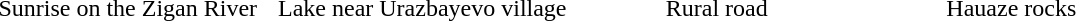<table class="graytable" style="text-align:center">
<tr>
<td width="25%"></td>
<td width="25%"></td>
<td width="25%"></td>
<td width="25%"></td>
</tr>
<tr>
<td>Sunrise on the Zigan River</td>
<td>Lake near Urazbayevo village</td>
<td>Rural road</td>
<td>Hauaze rocks</td>
</tr>
</table>
